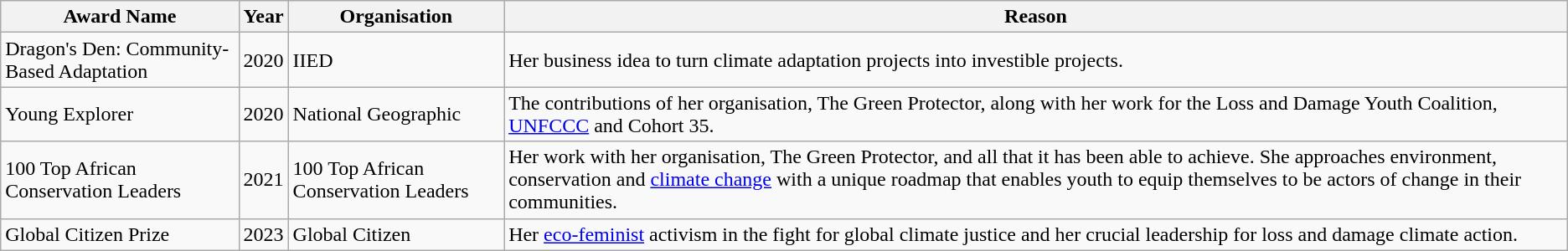<table class="wikitable">
<tr>
<th>Award Name</th>
<th>Year</th>
<th>Organisation</th>
<th>Reason</th>
</tr>
<tr>
<td>Dragon's Den: Community-Based Adaptation</td>
<td>2020</td>
<td>IIED</td>
<td>Her business idea to turn climate adaptation projects into investible projects.</td>
</tr>
<tr>
<td>Young Explorer</td>
<td>2020</td>
<td>National Geographic</td>
<td>The contributions of her organisation, The Green Protector, along with her work for the Loss and Damage Youth Coalition, <a href='#'>UNFCCC</a> and Cohort 35.</td>
</tr>
<tr>
<td>100 Top African Conservation Leaders</td>
<td>2021</td>
<td>100 Top African Conservation Leaders</td>
<td>Her work with her organisation, The Green Protector, and all that it has been able to achieve. She approaches environment, conservation and <a href='#'>climate change</a> with a unique roadmap that enables youth to equip themselves to be actors of change in their communities.</td>
</tr>
<tr>
<td>Global Citizen Prize</td>
<td>2023</td>
<td>Global Citizen</td>
<td>Her <a href='#'>eco-feminist</a> activism in the fight for global climate justice and her crucial leadership for loss and damage climate action.</td>
</tr>
</table>
